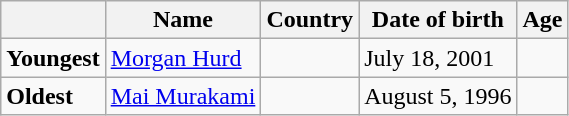<table class="wikitable">
<tr>
<th></th>
<th><strong>Name</strong></th>
<th><strong>Country</strong></th>
<th><strong>Date of birth</strong></th>
<th><strong>Age</strong></th>
</tr>
<tr>
<td><strong>Youngest</strong></td>
<td><a href='#'>Morgan Hurd</a></td>
<td></td>
<td>July 18, 2001</td>
<td></td>
</tr>
<tr>
<td><strong>Oldest</strong></td>
<td><a href='#'>Mai Murakami</a></td>
<td></td>
<td>August 5, 1996</td>
<td></td>
</tr>
</table>
